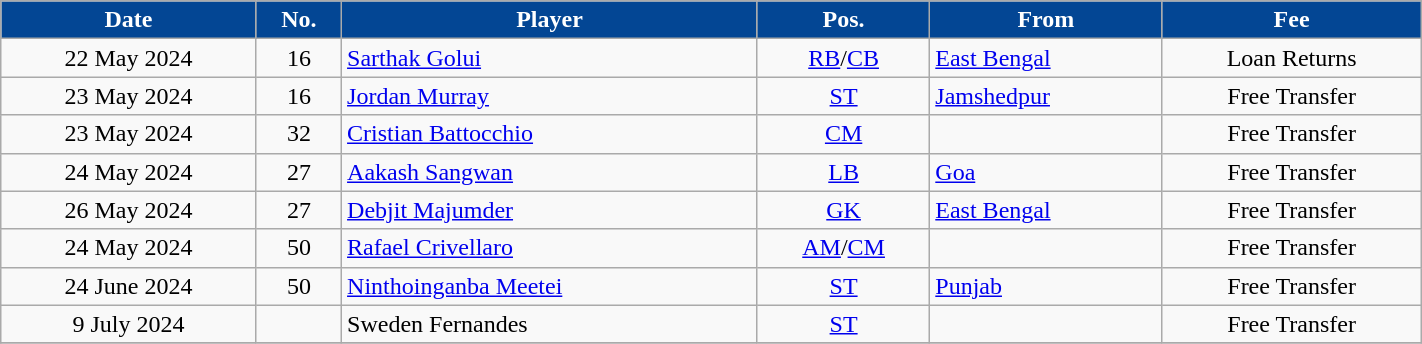<table class="wikitable plainrowheaders sortable" style="text-align:center;width:75%;">
<tr>
<th scope="col" style="background-color:#034694;color:#FFFFFF">Date</th>
<th scope="col" style="background-color:#034694;color:#FFFFFF">No.</th>
<th scope="col" style="background-color:#034694;color:#FFFFFF">Player</th>
<th scope="col" style="background-color:#034694;color:#FFFFFF">Pos.</th>
<th scope="col" style="background-color:#034694;color:#FFFFFF">From</th>
<th scope="col" style="background-color:#034694;color:#FFFFFF" data-sort-type="currency">Fee</th>
</tr>
<tr>
<td>22 May 2024</td>
<td>16</td>
<td align=left> <a href='#'>Sarthak Golui</a></td>
<td><a href='#'>RB</a>/<a href='#'>CB</a></td>
<td align=left> <a href='#'>East Bengal</a></td>
<td>Loan Returns</td>
</tr>
<tr>
<td>23 May 2024</td>
<td>16</td>
<td align=left> <a href='#'>Jordan Murray</a></td>
<td><a href='#'>ST</a></td>
<td align=left> <a href='#'>Jamshedpur</a></td>
<td>Free Transfer</td>
</tr>
<tr>
<td>23 May 2024</td>
<td>32</td>
<td align=left> <a href='#'>Cristian Battocchio</a></td>
<td><a href='#'>CM</a></td>
<td></td>
<td>Free Transfer</td>
</tr>
<tr>
<td>24 May 2024</td>
<td>27</td>
<td align=left> <a href='#'>Aakash Sangwan</a></td>
<td><a href='#'>LB</a></td>
<td align=left> <a href='#'>Goa</a></td>
<td>Free Transfer</td>
</tr>
<tr>
<td>26 May 2024</td>
<td>27</td>
<td align=left> <a href='#'>Debjit Majumder</a></td>
<td><a href='#'>GK</a></td>
<td align=left> <a href='#'>East Bengal</a></td>
<td>Free Transfer</td>
</tr>
<tr>
<td>24 May 2024</td>
<td>50</td>
<td align=left> <a href='#'>Rafael Crivellaro</a></td>
<td><a href='#'>AM</a>/<a href='#'>CM</a></td>
<td></td>
<td>Free Transfer</td>
</tr>
<tr>
<td>24 June 2024</td>
<td>50</td>
<td align=left> <a href='#'>Ninthoinganba Meetei</a></td>
<td><a href='#'>ST</a></td>
<td align=left> <a href='#'>Punjab</a></td>
<td>Free Transfer</td>
</tr>
<tr>
<td>9 July 2024</td>
<td></td>
<td align=left> Sweden Fernandes</td>
<td><a href='#'>ST</a></td>
<td></td>
<td>Free Transfer</td>
</tr>
<tr>
</tr>
</table>
